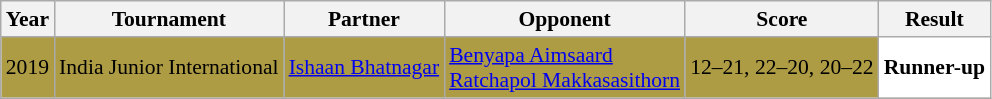<table class="sortable wikitable" style="font-size: 90%;">
<tr>
<th>Year</th>
<th>Tournament</th>
<th>Partner</th>
<th>Opponent</th>
<th>Score</th>
<th>Result</th>
</tr>
<tr style="background:#AE9C45">
<td align="center">2019</td>
<td align="left">India Junior International</td>
<td align="left"> <a href='#'>Ishaan Bhatnagar</a></td>
<td align="left"> <a href='#'>Benyapa Aimsaard</a><br> <a href='#'>Ratchapol Makkasasithorn</a></td>
<td align="left">12–21, 22–20, 20–22</td>
<td style="text-align:left; background:white"> <strong>Runner-up</strong></td>
</tr>
</table>
